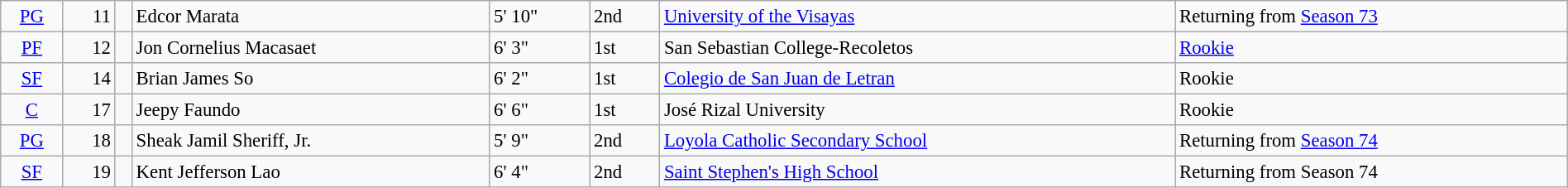<table class=wikitable width=100% style=font-size:95%>
<tr>
<td align=center><a href='#'>PG</a></td>
<td align=right>11</td>
<td></td>
<td>Edcor Marata</td>
<td>5' 10"</td>
<td>2nd</td>
<td><a href='#'>University of the Visayas</a></td>
<td>Returning from <a href='#'>Season 73</a></td>
</tr>
<tr>
<td align=center><a href='#'>PF</a></td>
<td align=right>12</td>
<td></td>
<td>Jon Cornelius Macasaet</td>
<td>6' 3"</td>
<td>1st</td>
<td>San Sebastian College-Recoletos</td>
<td><a href='#'>Rookie</a></td>
</tr>
<tr>
<td align=center><a href='#'>SF</a></td>
<td align=right>14</td>
<td></td>
<td>Brian James So</td>
<td>6' 2"</td>
<td>1st</td>
<td><a href='#'>Colegio de San Juan de Letran</a></td>
<td>Rookie</td>
</tr>
<tr>
<td align=center><a href='#'>C</a></td>
<td align=right>17</td>
<td></td>
<td>Jeepy Faundo</td>
<td>6' 6"</td>
<td>1st</td>
<td>José Rizal University</td>
<td>Rookie</td>
</tr>
<tr>
<td align=center><a href='#'>PG</a></td>
<td align=right>18</td>
<td></td>
<td>Sheak Jamil Sheriff, Jr.</td>
<td>5' 9"</td>
<td>2nd</td>
<td><a href='#'>Loyola Catholic Secondary School</a></td>
<td>Returning from <a href='#'>Season 74</a></td>
</tr>
<tr>
<td align=center><a href='#'>SF</a></td>
<td align=right>19</td>
<td></td>
<td>Kent Jefferson Lao</td>
<td>6' 4"</td>
<td>2nd</td>
<td><a href='#'>Saint Stephen's High School</a></td>
<td>Returning from Season 74</td>
</tr>
</table>
